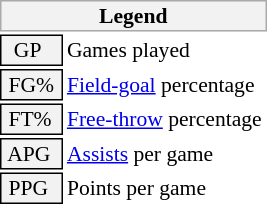<table class="toccolours" style="font-size: 90%; white-space: nowrap;">
<tr>
<th colspan="6" style="background:#f2f2f2; border:1px solid #aaa;">Legend</th>
</tr>
<tr>
<td style="background:#f2f2f2; border:1px solid black;">  GP</td>
<td>Games played</td>
</tr>
<tr>
<td style="background:#f2f2f2; border:1px solid black;"> FG% </td>
<td style="padding-right: 8px"><a href='#'>Field-goal</a> percentage</td>
</tr>
<tr>
<td style="background:#f2f2f2; border:1px solid black;"> FT% </td>
<td><a href='#'>Free-throw</a> percentage</td>
</tr>
<tr>
<td style="background:#f2f2f2; border:1px solid black;"> APG </td>
<td><a href='#'>Assists</a> per game</td>
</tr>
<tr>
<td style="background:#f2f2f2; border:1px solid black;"> PPG </td>
<td>Points per game</td>
</tr>
<tr>
</tr>
</table>
